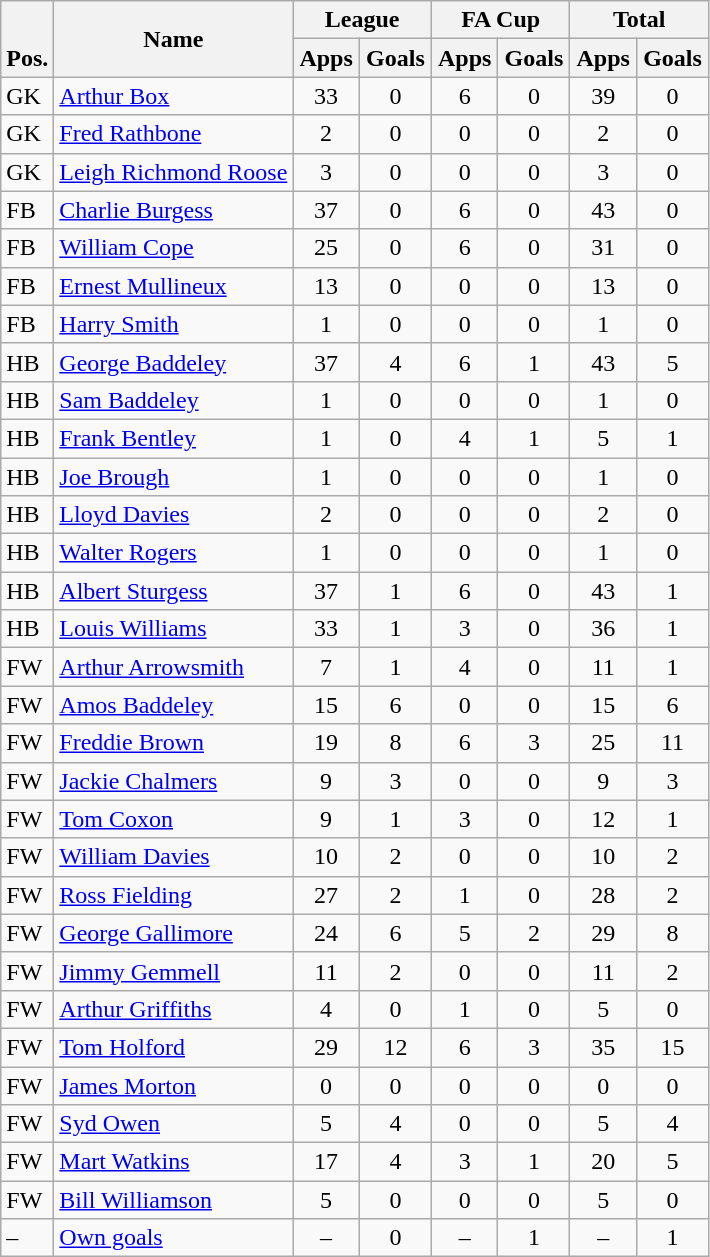<table class="wikitable" style="text-align:center">
<tr>
<th rowspan="2" valign="bottom">Pos.</th>
<th rowspan="2">Name</th>
<th colspan="2" width="85">League</th>
<th colspan="2" width="85">FA Cup</th>
<th colspan="2" width="85">Total</th>
</tr>
<tr>
<th>Apps</th>
<th>Goals</th>
<th>Apps</th>
<th>Goals</th>
<th>Apps</th>
<th>Goals</th>
</tr>
<tr>
<td align="left">GK</td>
<td align="left"> <a href='#'>Arthur Box</a></td>
<td>33</td>
<td>0</td>
<td>6</td>
<td>0</td>
<td>39</td>
<td>0</td>
</tr>
<tr>
<td align="left">GK</td>
<td align="left"> <a href='#'>Fred Rathbone</a></td>
<td>2</td>
<td>0</td>
<td>0</td>
<td>0</td>
<td>2</td>
<td>0</td>
</tr>
<tr>
<td align="left">GK</td>
<td align="left"> <a href='#'>Leigh Richmond Roose</a></td>
<td>3</td>
<td>0</td>
<td>0</td>
<td>0</td>
<td>3</td>
<td>0</td>
</tr>
<tr>
<td align="left">FB</td>
<td align="left"> <a href='#'>Charlie Burgess</a></td>
<td>37</td>
<td>0</td>
<td>6</td>
<td>0</td>
<td>43</td>
<td>0</td>
</tr>
<tr>
<td align="left">FB</td>
<td align="left"> <a href='#'>William Cope</a></td>
<td>25</td>
<td>0</td>
<td>6</td>
<td>0</td>
<td>31</td>
<td>0</td>
</tr>
<tr>
<td align="left">FB</td>
<td align="left"> <a href='#'>Ernest Mullineux</a></td>
<td>13</td>
<td>0</td>
<td>0</td>
<td>0</td>
<td>13</td>
<td>0</td>
</tr>
<tr>
<td align="left">FB</td>
<td align="left"> <a href='#'>Harry Smith</a></td>
<td>1</td>
<td>0</td>
<td>0</td>
<td>0</td>
<td>1</td>
<td>0</td>
</tr>
<tr>
<td align="left">HB</td>
<td align="left"> <a href='#'>George Baddeley</a></td>
<td>37</td>
<td>4</td>
<td>6</td>
<td>1</td>
<td>43</td>
<td>5</td>
</tr>
<tr>
<td align="left">HB</td>
<td align="left"> <a href='#'>Sam Baddeley</a></td>
<td>1</td>
<td>0</td>
<td>0</td>
<td>0</td>
<td>1</td>
<td>0</td>
</tr>
<tr>
<td align="left">HB</td>
<td align="left"> <a href='#'>Frank Bentley</a></td>
<td>1</td>
<td>0</td>
<td>4</td>
<td>1</td>
<td>5</td>
<td>1</td>
</tr>
<tr>
<td align="left">HB</td>
<td align="left"> <a href='#'>Joe Brough</a></td>
<td>1</td>
<td>0</td>
<td>0</td>
<td>0</td>
<td>1</td>
<td>0</td>
</tr>
<tr>
<td align="left">HB</td>
<td align="left"> <a href='#'>Lloyd Davies</a></td>
<td>2</td>
<td>0</td>
<td>0</td>
<td>0</td>
<td>2</td>
<td>0</td>
</tr>
<tr>
<td align="left">HB</td>
<td align="left"> <a href='#'>Walter Rogers</a></td>
<td>1</td>
<td>0</td>
<td>0</td>
<td>0</td>
<td>1</td>
<td>0</td>
</tr>
<tr>
<td align="left">HB</td>
<td align="left"> <a href='#'>Albert Sturgess</a></td>
<td>37</td>
<td>1</td>
<td>6</td>
<td>0</td>
<td>43</td>
<td>1</td>
</tr>
<tr>
<td align="left">HB</td>
<td align="left"> <a href='#'>Louis Williams</a></td>
<td>33</td>
<td>1</td>
<td>3</td>
<td>0</td>
<td>36</td>
<td>1</td>
</tr>
<tr>
<td align="left">FW</td>
<td align="left"> <a href='#'>Arthur Arrowsmith</a></td>
<td>7</td>
<td>1</td>
<td>4</td>
<td>0</td>
<td>11</td>
<td>1</td>
</tr>
<tr>
<td align="left">FW</td>
<td align="left"> <a href='#'>Amos Baddeley</a></td>
<td>15</td>
<td>6</td>
<td>0</td>
<td>0</td>
<td>15</td>
<td>6</td>
</tr>
<tr>
<td align="left">FW</td>
<td align="left"> <a href='#'>Freddie Brown</a></td>
<td>19</td>
<td>8</td>
<td>6</td>
<td>3</td>
<td>25</td>
<td>11</td>
</tr>
<tr>
<td align="left">FW</td>
<td align="left"> <a href='#'>Jackie Chalmers</a></td>
<td>9</td>
<td>3</td>
<td>0</td>
<td>0</td>
<td>9</td>
<td>3</td>
</tr>
<tr>
<td align="left">FW</td>
<td align="left"> <a href='#'>Tom Coxon</a></td>
<td>9</td>
<td>1</td>
<td>3</td>
<td>0</td>
<td>12</td>
<td>1</td>
</tr>
<tr>
<td align="left">FW</td>
<td align="left"> <a href='#'>William Davies</a></td>
<td>10</td>
<td>2</td>
<td>0</td>
<td>0</td>
<td>10</td>
<td>2</td>
</tr>
<tr>
<td align="left">FW</td>
<td align="left"> <a href='#'>Ross Fielding</a></td>
<td>27</td>
<td>2</td>
<td>1</td>
<td>0</td>
<td>28</td>
<td>2</td>
</tr>
<tr>
<td align="left">FW</td>
<td align="left"> <a href='#'>George Gallimore</a></td>
<td>24</td>
<td>6</td>
<td>5</td>
<td>2</td>
<td>29</td>
<td>8</td>
</tr>
<tr>
<td align="left">FW</td>
<td align="left"> <a href='#'>Jimmy Gemmell</a></td>
<td>11</td>
<td>2</td>
<td>0</td>
<td>0</td>
<td>11</td>
<td>2</td>
</tr>
<tr>
<td align="left">FW</td>
<td align="left"> <a href='#'>Arthur Griffiths</a></td>
<td>4</td>
<td>0</td>
<td>1</td>
<td>0</td>
<td>5</td>
<td>0</td>
</tr>
<tr>
<td align="left">FW</td>
<td align="left"> <a href='#'>Tom Holford</a></td>
<td>29</td>
<td>12</td>
<td>6</td>
<td>3</td>
<td>35</td>
<td>15</td>
</tr>
<tr>
<td align="left">FW</td>
<td align="left"> <a href='#'>James Morton</a></td>
<td>0</td>
<td>0</td>
<td>0</td>
<td>0</td>
<td>0</td>
<td>0</td>
</tr>
<tr>
<td align="left">FW</td>
<td align="left"> <a href='#'>Syd Owen</a></td>
<td>5</td>
<td>4</td>
<td>0</td>
<td>0</td>
<td>5</td>
<td>4</td>
</tr>
<tr>
<td align="left">FW</td>
<td align="left"> <a href='#'>Mart Watkins</a></td>
<td>17</td>
<td>4</td>
<td>3</td>
<td>1</td>
<td>20</td>
<td>5</td>
</tr>
<tr>
<td align="left">FW</td>
<td align="left"> <a href='#'>Bill Williamson</a></td>
<td>5</td>
<td>0</td>
<td>0</td>
<td>0</td>
<td>5</td>
<td>0</td>
</tr>
<tr>
<td align="left">–</td>
<td align="left"><a href='#'>Own goals</a></td>
<td>–</td>
<td>0</td>
<td>–</td>
<td>1</td>
<td>–</td>
<td>1</td>
</tr>
</table>
